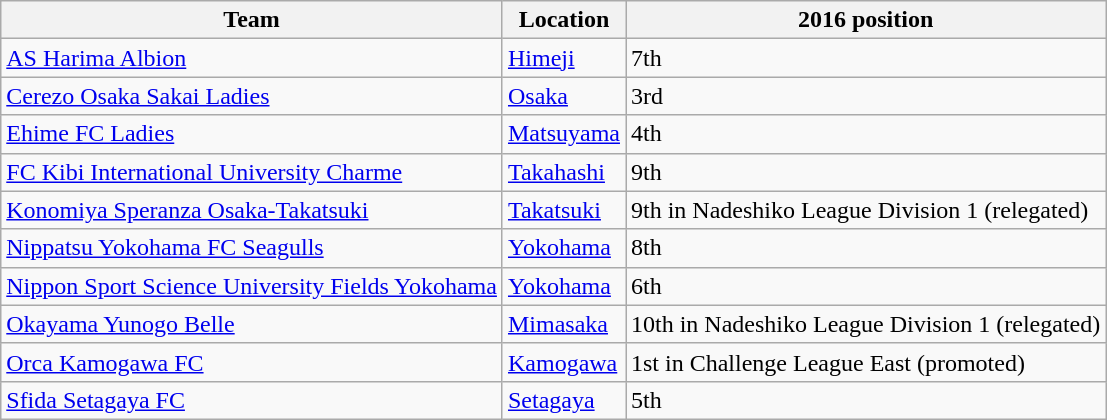<table class="wikitable sortable">
<tr>
<th>Team</th>
<th>Location</th>
<th data-sort-type="number">2016 position</th>
</tr>
<tr>
<td><a href='#'>AS Harima Albion</a></td>
<td><a href='#'>Himeji</a></td>
<td>7th</td>
</tr>
<tr>
<td><a href='#'>Cerezo Osaka Sakai Ladies</a></td>
<td><a href='#'>Osaka</a></td>
<td>3rd</td>
</tr>
<tr>
<td><a href='#'>Ehime FC Ladies</a></td>
<td><a href='#'>Matsuyama</a></td>
<td>4th</td>
</tr>
<tr>
<td><a href='#'>FC Kibi International University Charme</a></td>
<td><a href='#'>Takahashi</a></td>
<td>9th</td>
</tr>
<tr>
<td><a href='#'>Konomiya Speranza Osaka-Takatsuki</a></td>
<td><a href='#'>Takatsuki</a></td>
<td>9th in Nadeshiko League Division 1 (relegated)</td>
</tr>
<tr>
<td><a href='#'>Nippatsu Yokohama FC Seagulls</a></td>
<td><a href='#'>Yokohama</a></td>
<td>8th</td>
</tr>
<tr>
<td><a href='#'>Nippon Sport Science University Fields Yokohama</a></td>
<td><a href='#'>Yokohama</a></td>
<td>6th</td>
</tr>
<tr>
<td><a href='#'>Okayama Yunogo Belle</a></td>
<td><a href='#'>Mimasaka</a></td>
<td>10th in Nadeshiko League Division 1 (relegated)</td>
</tr>
<tr>
<td><a href='#'>Orca Kamogawa FC</a></td>
<td><a href='#'>Kamogawa</a></td>
<td>1st in Challenge League East (promoted)</td>
</tr>
<tr>
<td><a href='#'>Sfida Setagaya FC</a></td>
<td><a href='#'>Setagaya</a></td>
<td>5th</td>
</tr>
</table>
